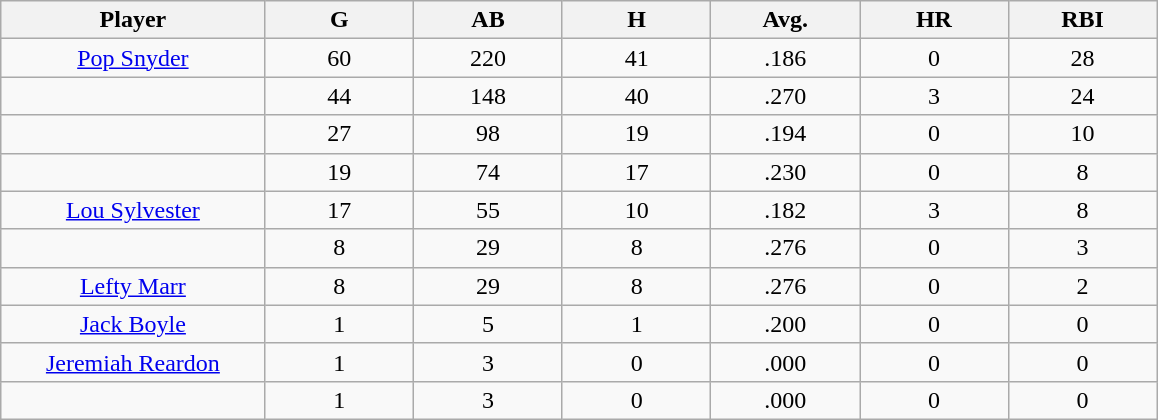<table class="wikitable sortable">
<tr>
<th bgcolor="#DDDDFF" width="16%">Player</th>
<th bgcolor="#DDDDFF" width="9%">G</th>
<th bgcolor="#DDDDFF" width="9%">AB</th>
<th bgcolor="#DDDDFF" width="9%">H</th>
<th bgcolor="#DDDDFF" width="9%">Avg.</th>
<th bgcolor="#DDDDFF" width="9%">HR</th>
<th bgcolor="#DDDDFF" width="9%">RBI</th>
</tr>
<tr align="center">
<td><a href='#'>Pop Snyder</a></td>
<td>60</td>
<td>220</td>
<td>41</td>
<td>.186</td>
<td>0</td>
<td>28</td>
</tr>
<tr align=center>
<td></td>
<td>44</td>
<td>148</td>
<td>40</td>
<td>.270</td>
<td>3</td>
<td>24</td>
</tr>
<tr align="center">
<td></td>
<td>27</td>
<td>98</td>
<td>19</td>
<td>.194</td>
<td>0</td>
<td>10</td>
</tr>
<tr align="center">
<td></td>
<td>19</td>
<td>74</td>
<td>17</td>
<td>.230</td>
<td>0</td>
<td>8</td>
</tr>
<tr align="center">
<td><a href='#'>Lou Sylvester</a></td>
<td>17</td>
<td>55</td>
<td>10</td>
<td>.182</td>
<td>3</td>
<td>8</td>
</tr>
<tr align=center>
<td></td>
<td>8</td>
<td>29</td>
<td>8</td>
<td>.276</td>
<td>0</td>
<td>3</td>
</tr>
<tr align="center">
<td><a href='#'>Lefty Marr</a></td>
<td>8</td>
<td>29</td>
<td>8</td>
<td>.276</td>
<td>0</td>
<td>2</td>
</tr>
<tr align=center>
<td><a href='#'>Jack Boyle</a></td>
<td>1</td>
<td>5</td>
<td>1</td>
<td>.200</td>
<td>0</td>
<td>0</td>
</tr>
<tr align=center>
<td><a href='#'>Jeremiah Reardon</a></td>
<td>1</td>
<td>3</td>
<td>0</td>
<td>.000</td>
<td>0</td>
<td>0</td>
</tr>
<tr align=center>
<td></td>
<td>1</td>
<td>3</td>
<td>0</td>
<td>.000</td>
<td>0</td>
<td>0</td>
</tr>
</table>
